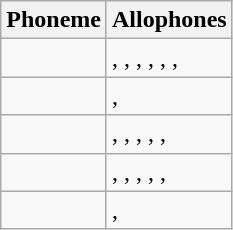<table class="wikitable">
<tr>
<th>Phoneme</th>
<th>Allophones</th>
</tr>
<tr>
<td></td>
<td>, , , , , , </td>
</tr>
<tr>
<td></td>
<td>, </td>
</tr>
<tr>
<td></td>
<td>, , , , , </td>
</tr>
<tr>
<td></td>
<td>, , , , , </td>
</tr>
<tr>
<td></td>
<td>, </td>
</tr>
</table>
